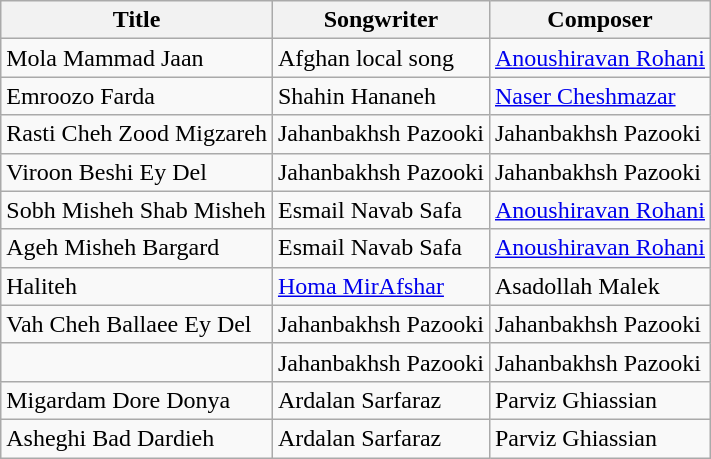<table class="wikitable">
<tr>
<th>Title</th>
<th>Songwriter</th>
<th>Composer</th>
</tr>
<tr>
<td>Mola Mammad Jaan</td>
<td>Afghan local song</td>
<td><a href='#'>Anoushiravan Rohani</a></td>
</tr>
<tr>
<td>Emroozo Farda</td>
<td>Shahin Hananeh</td>
<td><a href='#'>Naser Cheshmazar</a></td>
</tr>
<tr>
<td>Rasti Cheh Zood Migzareh</td>
<td>Jahanbakhsh Pazooki</td>
<td>Jahanbakhsh Pazooki</td>
</tr>
<tr>
<td>Viroon Beshi Ey Del</td>
<td>Jahanbakhsh Pazooki</td>
<td>Jahanbakhsh Pazooki</td>
</tr>
<tr>
<td>Sobh Misheh Shab Misheh</td>
<td>Esmail Navab Safa</td>
<td><a href='#'>Anoushiravan Rohani</a></td>
</tr>
<tr>
<td>Ageh Misheh Bargard</td>
<td>Esmail Navab Safa</td>
<td><a href='#'>Anoushiravan Rohani</a></td>
</tr>
<tr>
<td>Haliteh</td>
<td><a href='#'>Homa MirAfshar</a></td>
<td>Asadollah Malek</td>
</tr>
<tr>
<td>Vah Cheh Ballaee Ey Del</td>
<td>Jahanbakhsh Pazooki</td>
<td>Jahanbakhsh Pazooki</td>
</tr>
<tr>
<td><br></td>
<td>Jahanbakhsh Pazooki</td>
<td>Jahanbakhsh Pazooki</td>
</tr>
<tr>
<td>Migardam Dore Donya</td>
<td>Ardalan Sarfaraz</td>
<td>Parviz Ghiassian</td>
</tr>
<tr>
<td>Asheghi Bad Dardieh</td>
<td>Ardalan Sarfaraz</td>
<td>Parviz Ghiassian</td>
</tr>
</table>
